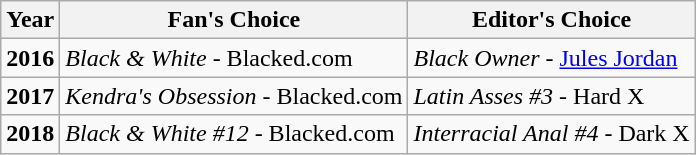<table class="wikitable">
<tr>
<th>Year</th>
<th>Fan's Choice</th>
<th>Editor's Choice</th>
</tr>
<tr>
<td><strong>2016</strong></td>
<td><em> Black & White</em> - Blacked.com</td>
<td><em>Black Owner</em> - <a href='#'>Jules Jordan</a></td>
</tr>
<tr>
<td><strong>2017</strong></td>
<td><em>Kendra's Obsession</em> - Blacked.com</td>
<td><em>Latin Asses #3</em> - Hard X</td>
</tr>
<tr>
<td><strong>2018</strong></td>
<td><em>Black & White #12</em> - Blacked.com</td>
<td><em>Interracial Anal #4</em> - Dark X</td>
</tr>
</table>
